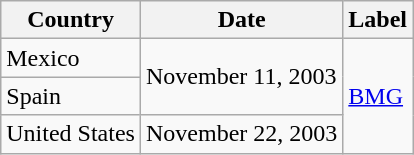<table class="wikitable">
<tr>
<th>Country</th>
<th>Date</th>
<th>Label</th>
</tr>
<tr>
<td>Mexico</td>
<td rowspan="2">November 11, 2003</td>
<td rowspan="3"><a href='#'>BMG</a></td>
</tr>
<tr>
<td>Spain</td>
</tr>
<tr>
<td>United States</td>
<td>November 22, 2003</td>
</tr>
</table>
